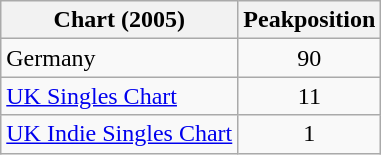<table class="wikitable">
<tr>
<th>Chart (2005)</th>
<th>Peakposition</th>
</tr>
<tr>
<td>Germany</td>
<td align="center">90</td>
</tr>
<tr>
<td><a href='#'>UK Singles Chart</a></td>
<td align="center">11</td>
</tr>
<tr>
<td><a href='#'>UK Indie Singles Chart</a></td>
<td align="center">1</td>
</tr>
</table>
